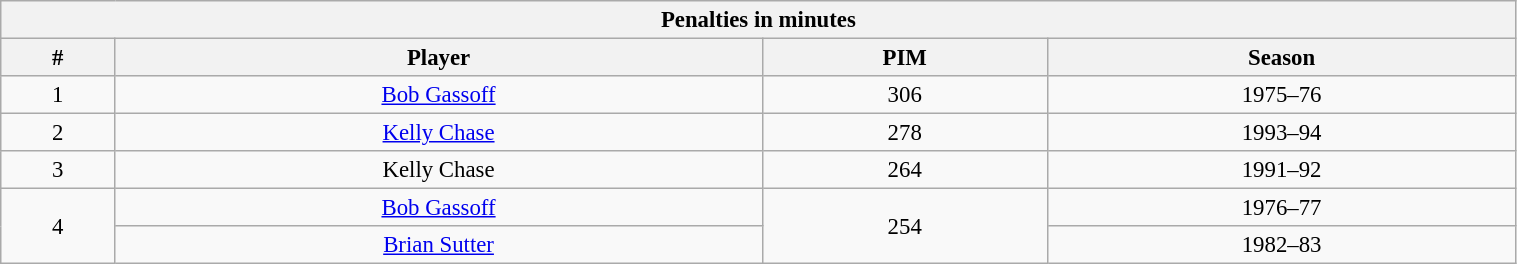<table class="wikitable" style="text-align: center; font-size: 95%" width="80%">
<tr>
<th colspan="4">Penalties in minutes</th>
</tr>
<tr>
<th>#</th>
<th>Player</th>
<th>PIM</th>
<th>Season</th>
</tr>
<tr>
<td>1</td>
<td><a href='#'>Bob Gassoff</a></td>
<td>306</td>
<td>1975–76</td>
</tr>
<tr>
<td>2</td>
<td><a href='#'>Kelly Chase</a></td>
<td>278</td>
<td>1993–94</td>
</tr>
<tr>
<td>3</td>
<td>Kelly Chase</td>
<td>264</td>
<td>1991–92</td>
</tr>
<tr>
<td rowspan="2">4</td>
<td><a href='#'>Bob Gassoff</a></td>
<td rowspan="2">254</td>
<td>1976–77</td>
</tr>
<tr>
<td><a href='#'>Brian Sutter</a></td>
<td>1982–83</td>
</tr>
</table>
